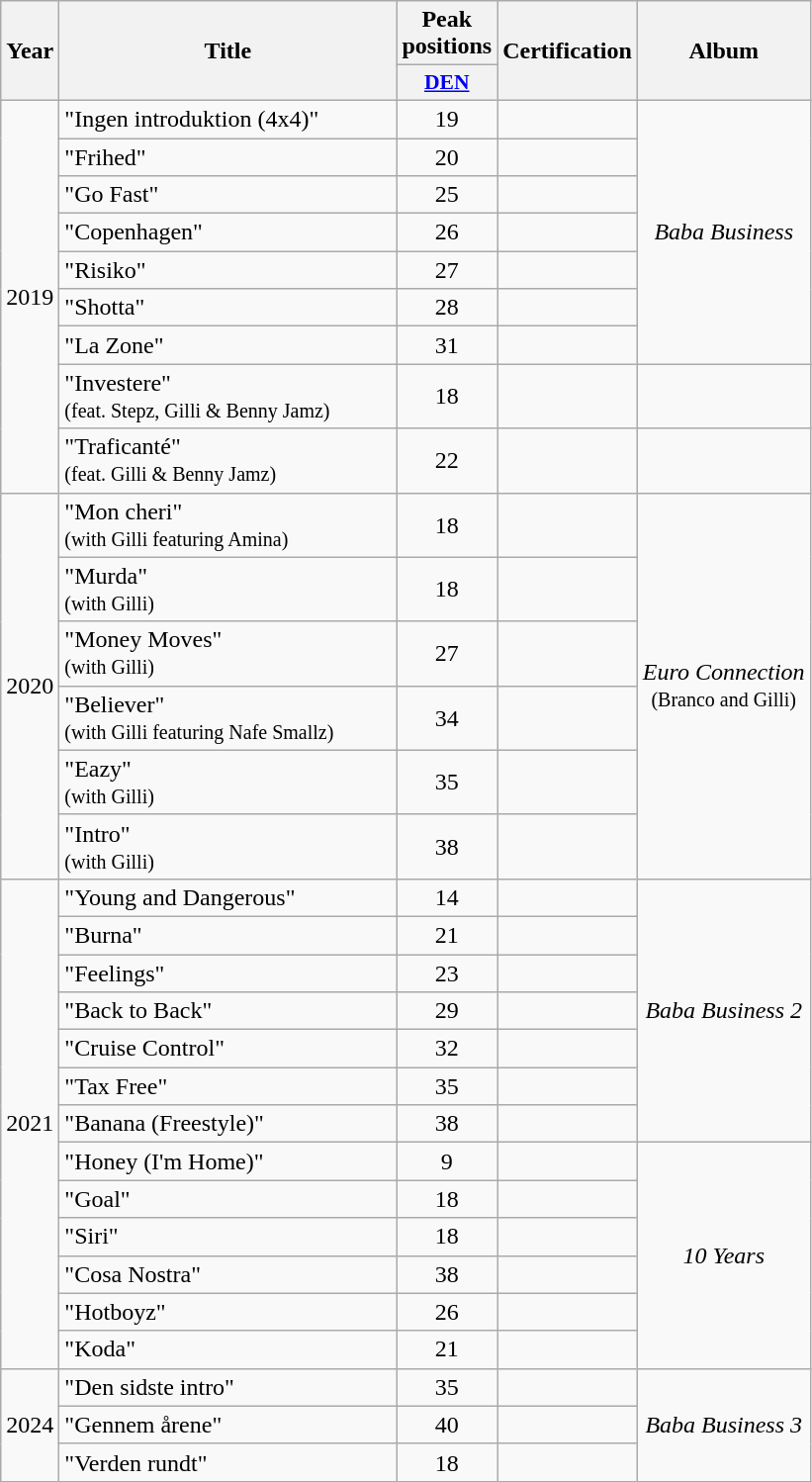<table class="wikitable">
<tr>
<th align="center" rowspan="2" width="10">Year</th>
<th align="center" rowspan="2" width="220">Title</th>
<th align="center" colspan="1" width="20">Peak positions</th>
<th align="center" rowspan="2">Certification</th>
<th align="center" rowspan="2">Album</th>
</tr>
<tr>
<th scope="col" style="width:3em;font-size:90%;"><a href='#'>DEN</a><br></th>
</tr>
<tr>
<td style="text-align:center;" rowspan=9>2019</td>
<td>"Ingen introduktion (4x4)"</td>
<td style="text-align:center;">19</td>
<td style="text-align:center;"></td>
<td style="text-align:center;" rowspan=7><em>Baba Business</em></td>
</tr>
<tr>
<td>"Frihed"</td>
<td style="text-align:center;">20</td>
<td style="text-align:center;"></td>
</tr>
<tr>
<td>"Go Fast"</td>
<td style="text-align:center;">25</td>
<td style="text-align:center;"></td>
</tr>
<tr>
<td>"Copenhagen"</td>
<td style="text-align:center;">26</td>
<td style="text-align:center;"></td>
</tr>
<tr>
<td>"Risiko"</td>
<td style="text-align:center;">27</td>
<td style="text-align:center;"></td>
</tr>
<tr>
<td>"Shotta"</td>
<td style="text-align:center;">28</td>
<td style="text-align:center;"></td>
</tr>
<tr>
<td>"La Zone"</td>
<td style="text-align:center;">31</td>
<td style="text-align:center;"></td>
</tr>
<tr>
<td>"Investere" <br><small>(feat. Stepz, Gilli & Benny Jamz)</small></td>
<td style="text-align:center;">18</td>
<td style="text-align:center;"></td>
<td style="text-align:center;"></td>
</tr>
<tr>
<td>"Traficanté" <br><small>(feat. Gilli & Benny Jamz)</small></td>
<td style="text-align:center;">22</td>
<td style="text-align:center;"></td>
<td style="text-align:center;"></td>
</tr>
<tr>
<td style="text-align:center;" rowspan=6>2020</td>
<td>"Mon cheri"<br><small>(with Gilli featuring Amina)</small></td>
<td style="text-align:center;">18</td>
<td style="text-align:center;"></td>
<td style="text-align:center;" rowspan=6><em>Euro Connection</em> <br><small>(Branco and Gilli)</small></td>
</tr>
<tr>
<td>"Murda"<br><small>(with Gilli)</small></td>
<td style="text-align:center;">18</td>
<td style="text-align:center;"></td>
</tr>
<tr>
<td>"Money Moves" <br><small>(with Gilli)</small></td>
<td style="text-align:center;">27</td>
<td style="text-align:center;"></td>
</tr>
<tr>
<td>"Believer" <br><small>(with Gilli featuring Nafe Smallz)</small></td>
<td style="text-align:center;">34</td>
<td style="text-align:center;"></td>
</tr>
<tr>
<td>"Eazy"<br><small>(with Gilli)</small></td>
<td style="text-align:center;">35</td>
<td style="text-align:center;"></td>
</tr>
<tr>
<td>"Intro" <br><small>(with Gilli)</small></td>
<td style="text-align:center;">38</td>
<td style="text-align:center;"></td>
</tr>
<tr>
<td style="text-align:center;" rowspan=13>2021</td>
<td>"Young and Dangerous"</td>
<td style="text-align:center;">14</td>
<td style="text-align:center;"></td>
<td style="text-align:center;" rowspan=7><em>Baba Business 2</em></td>
</tr>
<tr>
<td>"Burna"</td>
<td style="text-align:center;">21</td>
<td style="text-align:center;"></td>
</tr>
<tr>
<td>"Feelings"</td>
<td style="text-align:center;">23</td>
<td style="text-align:center;"></td>
</tr>
<tr>
<td>"Back to Back"</td>
<td style="text-align:center;">29</td>
<td style="text-align:center;"></td>
</tr>
<tr>
<td>"Cruise Control"</td>
<td style="text-align:center;">32</td>
<td style="text-align:center;"></td>
</tr>
<tr>
<td>"Tax Free"</td>
<td style="text-align:center;">35</td>
<td style="text-align:center;"></td>
</tr>
<tr>
<td>"Banana (Freestyle)"</td>
<td style="text-align:center;">38</td>
<td style="text-align:center;"></td>
</tr>
<tr>
<td>"Honey (I'm Home)"</td>
<td style="text-align:center;">9</td>
<td style="text-align:center;"></td>
<td style="text-align:center;" rowspan=6><em>10 Years</em></td>
</tr>
<tr>
<td>"Goal"<br></td>
<td style="text-align:center;">18</td>
<td style="text-align:center;"></td>
</tr>
<tr>
<td>"Siri"<br></td>
<td style="text-align:center;">18</td>
<td style="text-align:center;"></td>
</tr>
<tr>
<td>"Cosa Nostra"</td>
<td style="text-align:center;">38</td>
<td style="text-align:center;"></td>
</tr>
<tr>
<td>"Hotboyz"<br></td>
<td style="text-align:center;">26</td>
<td style="text-align:center;"></td>
</tr>
<tr>
<td>"Koda"<br></td>
<td style="text-align:center;">21</td>
<td style="text-align:center;"></td>
</tr>
<tr>
<td style="text-align:center;" rowspan=3>2024</td>
<td>"Den sidste intro"</td>
<td style="text-align:center;">35<br></td>
<td></td>
<td style="text-align:center;" rowspan=3><em>Baba Business 3</em></td>
</tr>
<tr>
<td>"Gennem årene"</td>
<td style="text-align:center;">40<br></td>
<td></td>
</tr>
<tr>
<td>"Verden rundt"</td>
<td style="text-align:center;">18<br></td>
<td></td>
</tr>
</table>
